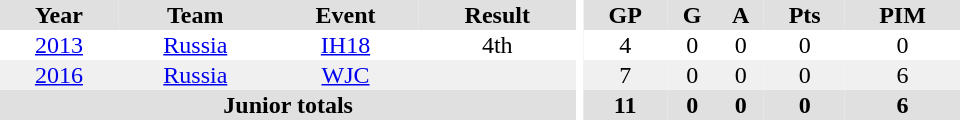<table border="0" cellpadding="1" cellspacing="0" ID="Table3" style="text-align:center; width:40em">
<tr ALIGN="center" bgcolor="#e0e0e0">
<th>Year</th>
<th>Team</th>
<th>Event</th>
<th>Result</th>
<th rowspan="99" bgcolor="#ffffff"></th>
<th>GP</th>
<th>G</th>
<th>A</th>
<th>Pts</th>
<th>PIM</th>
</tr>
<tr>
<td><a href='#'>2013</a></td>
<td><a href='#'>Russia</a></td>
<td><a href='#'>IH18</a></td>
<td>4th</td>
<td>4</td>
<td>0</td>
<td>0</td>
<td>0</td>
<td>0</td>
</tr>
<tr bgcolor="#f0f0f0">
<td><a href='#'>2016</a></td>
<td><a href='#'>Russia</a></td>
<td><a href='#'>WJC</a></td>
<td></td>
<td>7</td>
<td>0</td>
<td>0</td>
<td>0</td>
<td>6</td>
</tr>
<tr ALIGN="center" bgcolor="#e0e0e0">
<th colspan=4>Junior totals</th>
<th>11</th>
<th>0</th>
<th>0</th>
<th>0</th>
<th>6</th>
</tr>
</table>
